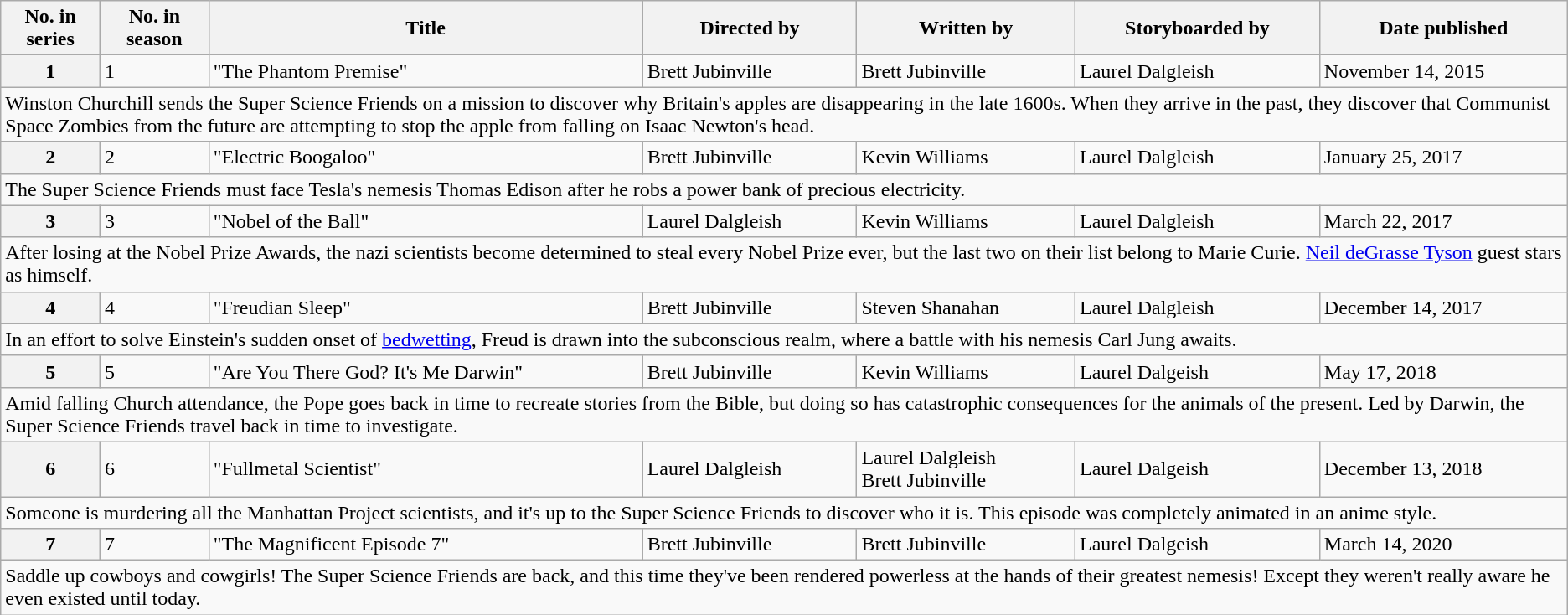<table class="wikitable">
<tr>
<th>No. in<br>series</th>
<th>No. in<br>season</th>
<th>Title</th>
<th>Directed by</th>
<th>Written by</th>
<th>Storyboarded by</th>
<th>Date published</th>
</tr>
<tr>
<th>1</th>
<td>1</td>
<td>"The Phantom Premise"</td>
<td>Brett Jubinville</td>
<td>Brett Jubinville</td>
<td>Laurel Dalgleish</td>
<td>November 14, 2015</td>
</tr>
<tr>
<td colspan="7">Winston Churchill sends the Super Science Friends on a mission to discover why Britain's apples are disappearing in the late 1600s. When they arrive in the past, they discover that Communist Space Zombies from the future are attempting to stop the apple from falling on Isaac Newton's head.</td>
</tr>
<tr>
<th>2</th>
<td>2</td>
<td>"Electric Boogaloo"</td>
<td>Brett Jubinville</td>
<td>Kevin Williams</td>
<td>Laurel Dalgleish</td>
<td>January 25, 2017</td>
</tr>
<tr>
<td colspan="7">The Super Science Friends must face Tesla's nemesis Thomas Edison after he robs a power bank of precious electricity.</td>
</tr>
<tr>
<th>3</th>
<td>3</td>
<td>"Nobel of the Ball"</td>
<td>Laurel Dalgleish</td>
<td>Kevin Williams</td>
<td>Laurel Dalgleish</td>
<td>March 22, 2017</td>
</tr>
<tr>
<td colspan="7">After losing at the Nobel Prize Awards, the nazi scientists become determined to steal every Nobel Prize ever, but the last two on their list belong to Marie Curie. <a href='#'>Neil deGrasse Tyson</a> guest stars as himself.</td>
</tr>
<tr>
<th><strong>4</strong></th>
<td>4</td>
<td>"Freudian Sleep"</td>
<td>Brett Jubinville</td>
<td>Steven Shanahan</td>
<td>Laurel Dalgleish</td>
<td>December 14, 2017</td>
</tr>
<tr>
<td colspan="7">In an effort to solve Einstein's sudden onset of <a href='#'>bedwetting</a>, Freud is drawn into the subconscious realm, where a battle with his nemesis Carl Jung awaits.</td>
</tr>
<tr>
<th><strong>5</strong></th>
<td>5</td>
<td>"Are You There God? It's Me Darwin"</td>
<td>Brett Jubinville</td>
<td>Kevin Williams</td>
<td>Laurel Dalgeish</td>
<td>May 17, 2018</td>
</tr>
<tr>
<td colspan="7">Amid falling Church attendance, the Pope goes back in time to recreate stories from the Bible, but doing so has catastrophic consequences for the animals of the present. Led by Darwin, the Super Science Friends travel back in time to investigate.</td>
</tr>
<tr>
<th>6</th>
<td>6</td>
<td>"Fullmetal Scientist"</td>
<td>Laurel Dalgleish</td>
<td>Laurel Dalgleish<br>Brett Jubinville</td>
<td>Laurel Dalgeish</td>
<td>December 13, 2018</td>
</tr>
<tr>
<td colspan="7">Someone is murdering all the Manhattan Project scientists, and it's up to the Super Science Friends to discover who it is. This episode was completely animated in an anime style.</td>
</tr>
<tr>
<th>7</th>
<td>7</td>
<td>"The Magnificent Episode 7"</td>
<td>Brett Jubinville</td>
<td>Brett Jubinville<br></td>
<td>Laurel Dalgeish</td>
<td>March 14, 2020</td>
</tr>
<tr>
<td colspan="7">Saddle up cowboys and cowgirls! The Super Science Friends are back, and this time they've been rendered powerless at the hands of their greatest nemesis! Except they weren't really aware he even existed until today.</td>
</tr>
</table>
